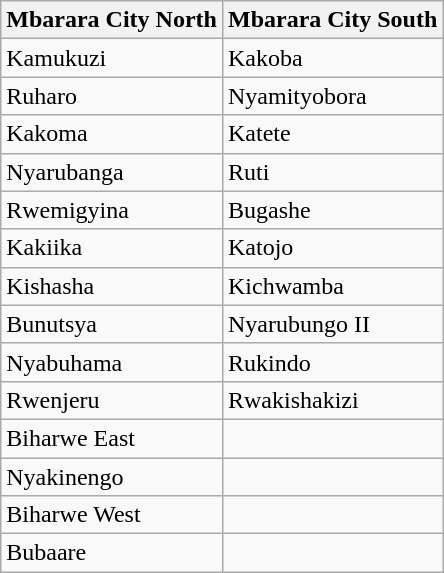<table class="wikitable">
<tr>
<th>Mbarara City North</th>
<th>Mbarara City South</th>
</tr>
<tr>
<td>Kamukuzi</td>
<td>Kakoba</td>
</tr>
<tr>
<td>Ruharo</td>
<td>Nyamityobora</td>
</tr>
<tr>
<td>Kakoma</td>
<td>Katete</td>
</tr>
<tr>
<td>Nyarubanga</td>
<td>Ruti</td>
</tr>
<tr>
<td>Rwemigyina</td>
<td>Bugashe</td>
</tr>
<tr>
<td>Kakiika</td>
<td>Katojo</td>
</tr>
<tr>
<td>Kishasha</td>
<td>Kichwamba</td>
</tr>
<tr>
<td>Bunutsya</td>
<td>Nyarubungo II</td>
</tr>
<tr>
<td>Nyabuhama</td>
<td>Rukindo</td>
</tr>
<tr>
<td>Rwenjeru</td>
<td>Rwakishakizi</td>
</tr>
<tr>
<td>Biharwe East</td>
<td></td>
</tr>
<tr>
<td>Nyakinengo</td>
<td></td>
</tr>
<tr>
<td>Biharwe West</td>
<td></td>
</tr>
<tr>
<td>Bubaare</td>
<td></td>
</tr>
</table>
